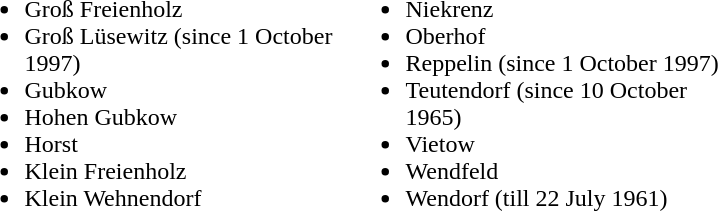<table>
<tr>
<td colspan="3"></td>
</tr>
<tr ---->
<td width="250" valign="top"><br><ul><li>Groß Freienholz</li><li>Groß Lüsewitz (since 1 October 1997)</li><li>Gubkow</li><li>Hohen Gubkow</li><li>Horst</li><li>Klein Freienholz</li><li>Klein Wehnendorf</li></ul></td>
<td width="250" valign="top"><br><ul><li>Niekrenz</li><li>Oberhof</li><li>Reppelin (since 1 October 1997)</li><li>Teutendorf (since 10 October 1965)</li><li>Vietow</li><li>Wendfeld</li><li>Wendorf (till 22 July 1961)</li></ul></td>
</tr>
</table>
